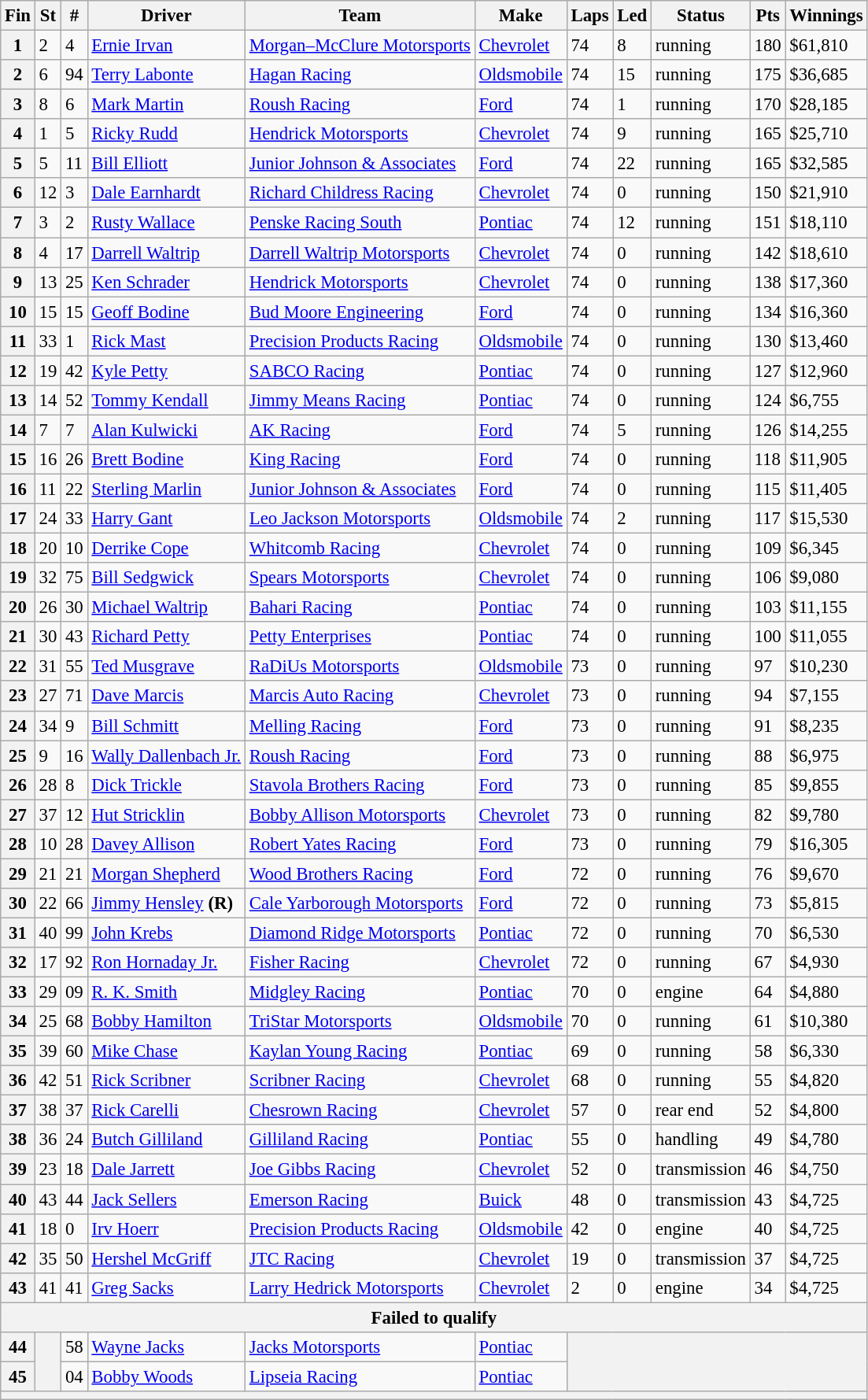<table class="wikitable" style="font-size:95%">
<tr>
<th>Fin</th>
<th>St</th>
<th>#</th>
<th>Driver</th>
<th>Team</th>
<th>Make</th>
<th>Laps</th>
<th>Led</th>
<th>Status</th>
<th>Pts</th>
<th>Winnings</th>
</tr>
<tr>
<th>1</th>
<td>2</td>
<td>4</td>
<td><a href='#'>Ernie Irvan</a></td>
<td><a href='#'>Morgan–McClure Motorsports</a></td>
<td><a href='#'>Chevrolet</a></td>
<td>74</td>
<td>8</td>
<td>running</td>
<td>180</td>
<td>$61,810</td>
</tr>
<tr>
<th>2</th>
<td>6</td>
<td>94</td>
<td><a href='#'>Terry Labonte</a></td>
<td><a href='#'>Hagan Racing</a></td>
<td><a href='#'>Oldsmobile</a></td>
<td>74</td>
<td>15</td>
<td>running</td>
<td>175</td>
<td>$36,685</td>
</tr>
<tr>
<th>3</th>
<td>8</td>
<td>6</td>
<td><a href='#'>Mark Martin</a></td>
<td><a href='#'>Roush Racing</a></td>
<td><a href='#'>Ford</a></td>
<td>74</td>
<td>1</td>
<td>running</td>
<td>170</td>
<td>$28,185</td>
</tr>
<tr>
<th>4</th>
<td>1</td>
<td>5</td>
<td><a href='#'>Ricky Rudd</a></td>
<td><a href='#'>Hendrick Motorsports</a></td>
<td><a href='#'>Chevrolet</a></td>
<td>74</td>
<td>9</td>
<td>running</td>
<td>165</td>
<td>$25,710</td>
</tr>
<tr>
<th>5</th>
<td>5</td>
<td>11</td>
<td><a href='#'>Bill Elliott</a></td>
<td><a href='#'>Junior Johnson & Associates</a></td>
<td><a href='#'>Ford</a></td>
<td>74</td>
<td>22</td>
<td>running</td>
<td>165</td>
<td>$32,585</td>
</tr>
<tr>
<th>6</th>
<td>12</td>
<td>3</td>
<td><a href='#'>Dale Earnhardt</a></td>
<td><a href='#'>Richard Childress Racing</a></td>
<td><a href='#'>Chevrolet</a></td>
<td>74</td>
<td>0</td>
<td>running</td>
<td>150</td>
<td>$21,910</td>
</tr>
<tr>
<th>7</th>
<td>3</td>
<td>2</td>
<td><a href='#'>Rusty Wallace</a></td>
<td><a href='#'>Penske Racing South</a></td>
<td><a href='#'>Pontiac</a></td>
<td>74</td>
<td>12</td>
<td>running</td>
<td>151</td>
<td>$18,110</td>
</tr>
<tr>
<th>8</th>
<td>4</td>
<td>17</td>
<td><a href='#'>Darrell Waltrip</a></td>
<td><a href='#'>Darrell Waltrip Motorsports</a></td>
<td><a href='#'>Chevrolet</a></td>
<td>74</td>
<td>0</td>
<td>running</td>
<td>142</td>
<td>$18,610</td>
</tr>
<tr>
<th>9</th>
<td>13</td>
<td>25</td>
<td><a href='#'>Ken Schrader</a></td>
<td><a href='#'>Hendrick Motorsports</a></td>
<td><a href='#'>Chevrolet</a></td>
<td>74</td>
<td>0</td>
<td>running</td>
<td>138</td>
<td>$17,360</td>
</tr>
<tr>
<th>10</th>
<td>15</td>
<td>15</td>
<td><a href='#'>Geoff Bodine</a></td>
<td><a href='#'>Bud Moore Engineering</a></td>
<td><a href='#'>Ford</a></td>
<td>74</td>
<td>0</td>
<td>running</td>
<td>134</td>
<td>$16,360</td>
</tr>
<tr>
<th>11</th>
<td>33</td>
<td>1</td>
<td><a href='#'>Rick Mast</a></td>
<td><a href='#'>Precision Products Racing</a></td>
<td><a href='#'>Oldsmobile</a></td>
<td>74</td>
<td>0</td>
<td>running</td>
<td>130</td>
<td>$13,460</td>
</tr>
<tr>
<th>12</th>
<td>19</td>
<td>42</td>
<td><a href='#'>Kyle Petty</a></td>
<td><a href='#'>SABCO Racing</a></td>
<td><a href='#'>Pontiac</a></td>
<td>74</td>
<td>0</td>
<td>running</td>
<td>127</td>
<td>$12,960</td>
</tr>
<tr>
<th>13</th>
<td>14</td>
<td>52</td>
<td><a href='#'>Tommy Kendall</a></td>
<td><a href='#'>Jimmy Means Racing</a></td>
<td><a href='#'>Pontiac</a></td>
<td>74</td>
<td>0</td>
<td>running</td>
<td>124</td>
<td>$6,755</td>
</tr>
<tr>
<th>14</th>
<td>7</td>
<td>7</td>
<td><a href='#'>Alan Kulwicki</a></td>
<td><a href='#'>AK Racing</a></td>
<td><a href='#'>Ford</a></td>
<td>74</td>
<td>5</td>
<td>running</td>
<td>126</td>
<td>$14,255</td>
</tr>
<tr>
<th>15</th>
<td>16</td>
<td>26</td>
<td><a href='#'>Brett Bodine</a></td>
<td><a href='#'>King Racing</a></td>
<td><a href='#'>Ford</a></td>
<td>74</td>
<td>0</td>
<td>running</td>
<td>118</td>
<td>$11,905</td>
</tr>
<tr>
<th>16</th>
<td>11</td>
<td>22</td>
<td><a href='#'>Sterling Marlin</a></td>
<td><a href='#'>Junior Johnson & Associates</a></td>
<td><a href='#'>Ford</a></td>
<td>74</td>
<td>0</td>
<td>running</td>
<td>115</td>
<td>$11,405</td>
</tr>
<tr>
<th>17</th>
<td>24</td>
<td>33</td>
<td><a href='#'>Harry Gant</a></td>
<td><a href='#'>Leo Jackson Motorsports</a></td>
<td><a href='#'>Oldsmobile</a></td>
<td>74</td>
<td>2</td>
<td>running</td>
<td>117</td>
<td>$15,530</td>
</tr>
<tr>
<th>18</th>
<td>20</td>
<td>10</td>
<td><a href='#'>Derrike Cope</a></td>
<td><a href='#'>Whitcomb Racing</a></td>
<td><a href='#'>Chevrolet</a></td>
<td>74</td>
<td>0</td>
<td>running</td>
<td>109</td>
<td>$6,345</td>
</tr>
<tr>
<th>19</th>
<td>32</td>
<td>75</td>
<td><a href='#'>Bill Sedgwick</a></td>
<td><a href='#'>Spears Motorsports</a></td>
<td><a href='#'>Chevrolet</a></td>
<td>74</td>
<td>0</td>
<td>running</td>
<td>106</td>
<td>$9,080</td>
</tr>
<tr>
<th>20</th>
<td>26</td>
<td>30</td>
<td><a href='#'>Michael Waltrip</a></td>
<td><a href='#'>Bahari Racing</a></td>
<td><a href='#'>Pontiac</a></td>
<td>74</td>
<td>0</td>
<td>running</td>
<td>103</td>
<td>$11,155</td>
</tr>
<tr>
<th>21</th>
<td>30</td>
<td>43</td>
<td><a href='#'>Richard Petty</a></td>
<td><a href='#'>Petty Enterprises</a></td>
<td><a href='#'>Pontiac</a></td>
<td>74</td>
<td>0</td>
<td>running</td>
<td>100</td>
<td>$11,055</td>
</tr>
<tr>
<th>22</th>
<td>31</td>
<td>55</td>
<td><a href='#'>Ted Musgrave</a></td>
<td><a href='#'>RaDiUs Motorsports</a></td>
<td><a href='#'>Oldsmobile</a></td>
<td>73</td>
<td>0</td>
<td>running</td>
<td>97</td>
<td>$10,230</td>
</tr>
<tr>
<th>23</th>
<td>27</td>
<td>71</td>
<td><a href='#'>Dave Marcis</a></td>
<td><a href='#'>Marcis Auto Racing</a></td>
<td><a href='#'>Chevrolet</a></td>
<td>73</td>
<td>0</td>
<td>running</td>
<td>94</td>
<td>$7,155</td>
</tr>
<tr>
<th>24</th>
<td>34</td>
<td>9</td>
<td><a href='#'>Bill Schmitt</a></td>
<td><a href='#'>Melling Racing</a></td>
<td><a href='#'>Ford</a></td>
<td>73</td>
<td>0</td>
<td>running</td>
<td>91</td>
<td>$8,235</td>
</tr>
<tr>
<th>25</th>
<td>9</td>
<td>16</td>
<td><a href='#'>Wally Dallenbach Jr.</a></td>
<td><a href='#'>Roush Racing</a></td>
<td><a href='#'>Ford</a></td>
<td>73</td>
<td>0</td>
<td>running</td>
<td>88</td>
<td>$6,975</td>
</tr>
<tr>
<th>26</th>
<td>28</td>
<td>8</td>
<td><a href='#'>Dick Trickle</a></td>
<td><a href='#'>Stavola Brothers Racing</a></td>
<td><a href='#'>Ford</a></td>
<td>73</td>
<td>0</td>
<td>running</td>
<td>85</td>
<td>$9,855</td>
</tr>
<tr>
<th>27</th>
<td>37</td>
<td>12</td>
<td><a href='#'>Hut Stricklin</a></td>
<td><a href='#'>Bobby Allison Motorsports</a></td>
<td><a href='#'>Chevrolet</a></td>
<td>73</td>
<td>0</td>
<td>running</td>
<td>82</td>
<td>$9,780</td>
</tr>
<tr>
<th>28</th>
<td>10</td>
<td>28</td>
<td><a href='#'>Davey Allison</a></td>
<td><a href='#'>Robert Yates Racing</a></td>
<td><a href='#'>Ford</a></td>
<td>73</td>
<td>0</td>
<td>running</td>
<td>79</td>
<td>$16,305</td>
</tr>
<tr>
<th>29</th>
<td>21</td>
<td>21</td>
<td><a href='#'>Morgan Shepherd</a></td>
<td><a href='#'>Wood Brothers Racing</a></td>
<td><a href='#'>Ford</a></td>
<td>72</td>
<td>0</td>
<td>running</td>
<td>76</td>
<td>$9,670</td>
</tr>
<tr>
<th>30</th>
<td>22</td>
<td>66</td>
<td><a href='#'>Jimmy Hensley</a> <strong>(R)</strong></td>
<td><a href='#'>Cale Yarborough Motorsports</a></td>
<td><a href='#'>Ford</a></td>
<td>72</td>
<td>0</td>
<td>running</td>
<td>73</td>
<td>$5,815</td>
</tr>
<tr>
<th>31</th>
<td>40</td>
<td>99</td>
<td><a href='#'>John Krebs</a></td>
<td><a href='#'>Diamond Ridge Motorsports</a></td>
<td><a href='#'>Pontiac</a></td>
<td>72</td>
<td>0</td>
<td>running</td>
<td>70</td>
<td>$6,530</td>
</tr>
<tr>
<th>32</th>
<td>17</td>
<td>92</td>
<td><a href='#'>Ron Hornaday Jr.</a></td>
<td><a href='#'>Fisher Racing</a></td>
<td><a href='#'>Chevrolet</a></td>
<td>72</td>
<td>0</td>
<td>running</td>
<td>67</td>
<td>$4,930</td>
</tr>
<tr>
<th>33</th>
<td>29</td>
<td>09</td>
<td><a href='#'>R. K. Smith</a></td>
<td><a href='#'>Midgley Racing</a></td>
<td><a href='#'>Pontiac</a></td>
<td>70</td>
<td>0</td>
<td>engine</td>
<td>64</td>
<td>$4,880</td>
</tr>
<tr>
<th>34</th>
<td>25</td>
<td>68</td>
<td><a href='#'>Bobby Hamilton</a></td>
<td><a href='#'>TriStar Motorsports</a></td>
<td><a href='#'>Oldsmobile</a></td>
<td>70</td>
<td>0</td>
<td>running</td>
<td>61</td>
<td>$10,380</td>
</tr>
<tr>
<th>35</th>
<td>39</td>
<td>60</td>
<td><a href='#'>Mike Chase</a></td>
<td><a href='#'>Kaylan Young Racing</a></td>
<td><a href='#'>Pontiac</a></td>
<td>69</td>
<td>0</td>
<td>running</td>
<td>58</td>
<td>$6,330</td>
</tr>
<tr>
<th>36</th>
<td>42</td>
<td>51</td>
<td><a href='#'>Rick Scribner</a></td>
<td><a href='#'>Scribner Racing</a></td>
<td><a href='#'>Chevrolet</a></td>
<td>68</td>
<td>0</td>
<td>running</td>
<td>55</td>
<td>$4,820</td>
</tr>
<tr>
<th>37</th>
<td>38</td>
<td>37</td>
<td><a href='#'>Rick Carelli</a></td>
<td><a href='#'>Chesrown Racing</a></td>
<td><a href='#'>Chevrolet</a></td>
<td>57</td>
<td>0</td>
<td>rear end</td>
<td>52</td>
<td>$4,800</td>
</tr>
<tr>
<th>38</th>
<td>36</td>
<td>24</td>
<td><a href='#'>Butch Gilliland</a></td>
<td><a href='#'>Gilliland Racing</a></td>
<td><a href='#'>Pontiac</a></td>
<td>55</td>
<td>0</td>
<td>handling</td>
<td>49</td>
<td>$4,780</td>
</tr>
<tr>
<th>39</th>
<td>23</td>
<td>18</td>
<td><a href='#'>Dale Jarrett</a></td>
<td><a href='#'>Joe Gibbs Racing</a></td>
<td><a href='#'>Chevrolet</a></td>
<td>52</td>
<td>0</td>
<td>transmission</td>
<td>46</td>
<td>$4,750</td>
</tr>
<tr>
<th>40</th>
<td>43</td>
<td>44</td>
<td><a href='#'>Jack Sellers</a></td>
<td><a href='#'>Emerson Racing</a></td>
<td><a href='#'>Buick</a></td>
<td>48</td>
<td>0</td>
<td>transmission</td>
<td>43</td>
<td>$4,725</td>
</tr>
<tr>
<th>41</th>
<td>18</td>
<td>0</td>
<td><a href='#'>Irv Hoerr</a></td>
<td><a href='#'>Precision Products Racing</a></td>
<td><a href='#'>Oldsmobile</a></td>
<td>42</td>
<td>0</td>
<td>engine</td>
<td>40</td>
<td>$4,725</td>
</tr>
<tr>
<th>42</th>
<td>35</td>
<td>50</td>
<td><a href='#'>Hershel McGriff</a></td>
<td><a href='#'>JTC Racing</a></td>
<td><a href='#'>Chevrolet</a></td>
<td>19</td>
<td>0</td>
<td>transmission</td>
<td>37</td>
<td>$4,725</td>
</tr>
<tr>
<th>43</th>
<td>41</td>
<td>41</td>
<td><a href='#'>Greg Sacks</a></td>
<td><a href='#'>Larry Hedrick Motorsports</a></td>
<td><a href='#'>Chevrolet</a></td>
<td>2</td>
<td>0</td>
<td>engine</td>
<td>34</td>
<td>$4,725</td>
</tr>
<tr>
<th colspan="11">Failed to qualify</th>
</tr>
<tr>
<th>44</th>
<th rowspan="2"></th>
<td>58</td>
<td><a href='#'>Wayne Jacks</a></td>
<td><a href='#'>Jacks Motorsports</a></td>
<td><a href='#'>Pontiac</a></td>
<th colspan="5" rowspan="2"></th>
</tr>
<tr>
<th>45</th>
<td>04</td>
<td><a href='#'>Bobby Woods</a></td>
<td><a href='#'>Lipseia Racing</a></td>
<td><a href='#'>Pontiac</a></td>
</tr>
<tr>
<th colspan="11"></th>
</tr>
</table>
